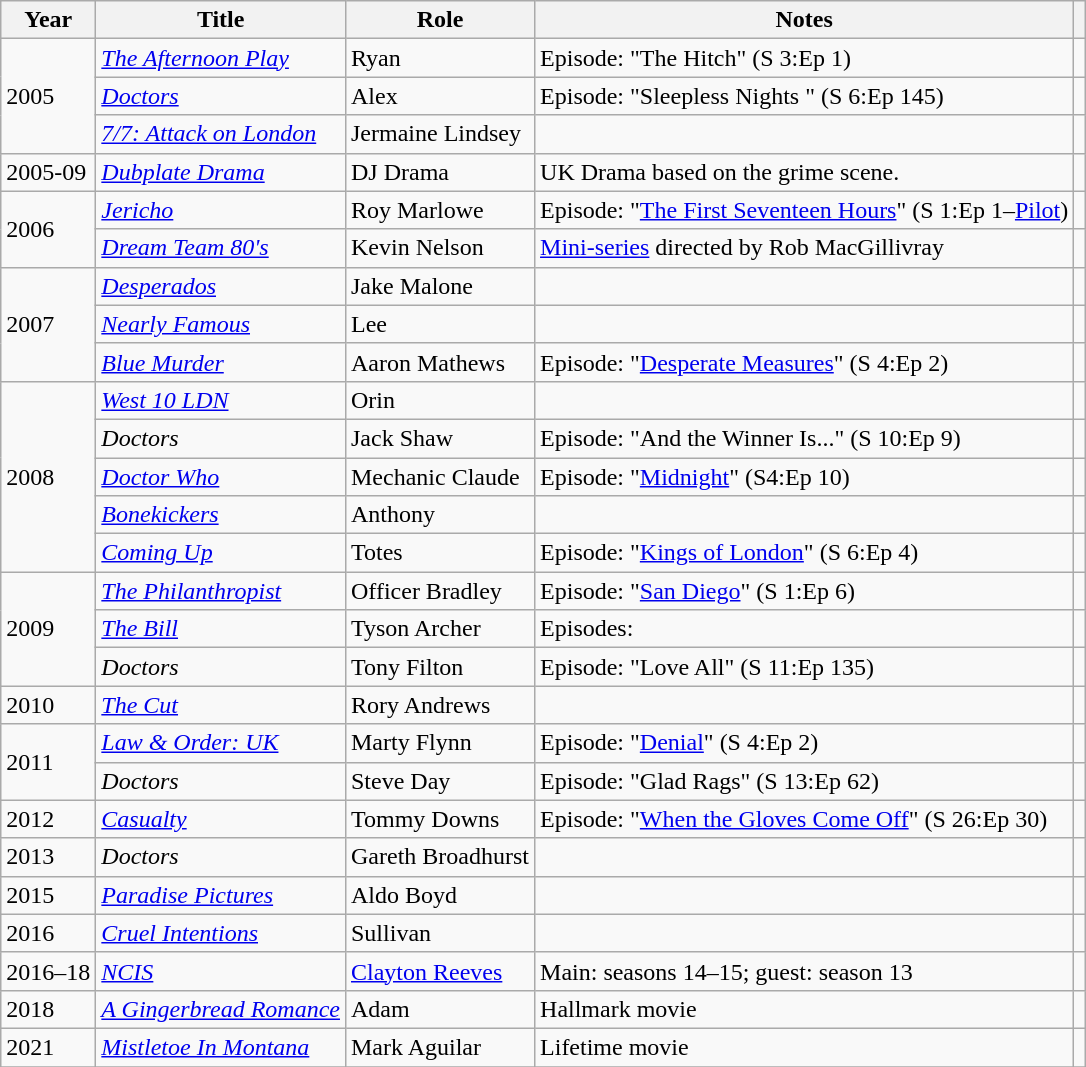<table class="wikitable sortable">
<tr>
<th>Year</th>
<th>Title</th>
<th>Role</th>
<th class="unsortable">Notes</th>
<th class="unsortable"></th>
</tr>
<tr>
<td rowspan="3">2005</td>
<td><em><a href='#'>The Afternoon Play</a></em></td>
<td>Ryan</td>
<td>Episode: "The Hitch" (S 3:Ep 1)</td>
<td></td>
</tr>
<tr>
<td><em><a href='#'>Doctors</a></em></td>
<td>Alex</td>
<td>Episode: "Sleepless Nights " (S 6:Ep 145)</td>
<td></td>
</tr>
<tr>
<td><em><a href='#'>7/7: Attack on London</a></em></td>
<td>Jermaine Lindsey</td>
<td></td>
<td></td>
</tr>
<tr>
<td>2005-09</td>
<td><em><a href='#'>Dubplate Drama</a></em></td>
<td>DJ Drama</td>
<td>UK Drama based on the grime scene.</td>
<td></td>
</tr>
<tr>
<td rowspan="2">2006</td>
<td><em><a href='#'>Jericho</a></em></td>
<td>Roy Marlowe</td>
<td>Episode: "<a href='#'>The First Seventeen Hours</a>" (S 1:Ep 1–<a href='#'>Pilot</a>)</td>
<td></td>
</tr>
<tr>
<td><em><a href='#'>Dream Team 80's</a></em></td>
<td>Kevin Nelson</td>
<td><a href='#'>Mini-series</a> directed by Rob MacGillivray</td>
<td></td>
</tr>
<tr>
<td rowspan="3">2007</td>
<td><em><a href='#'>Desperados</a></em></td>
<td>Jake Malone</td>
<td></td>
<td></td>
</tr>
<tr>
<td><em><a href='#'>Nearly Famous</a></em></td>
<td>Lee</td>
<td></td>
<td></td>
</tr>
<tr>
<td><em><a href='#'>Blue Murder</a></em></td>
<td>Aaron Mathews</td>
<td>Episode: "<a href='#'>Desperate Measures</a>" (S 4:Ep 2)</td>
<td></td>
</tr>
<tr>
<td rowspan="5">2008</td>
<td><em><a href='#'>West 10 LDN</a></em></td>
<td>Orin</td>
<td></td>
<td></td>
</tr>
<tr>
<td><em>Doctors</em></td>
<td>Jack Shaw</td>
<td>Episode: "And the Winner Is..." (S 10:Ep 9)</td>
<td></td>
</tr>
<tr>
<td><em><a href='#'>Doctor Who</a></em></td>
<td>Mechanic Claude</td>
<td>Episode: "<a href='#'>Midnight</a>" (S4:Ep 10)</td>
<td></td>
</tr>
<tr>
<td><em><a href='#'>Bonekickers</a></em></td>
<td>Anthony</td>
<td></td>
<td></td>
</tr>
<tr>
<td><em><a href='#'>Coming Up</a></em></td>
<td>Totes</td>
<td>Episode: "<a href='#'>Kings of London</a>" (S 6:Ep 4)</td>
<td></td>
</tr>
<tr>
<td rowspan="3">2009</td>
<td><em><a href='#'>The Philanthropist</a></em></td>
<td>Officer Bradley</td>
<td>Episode: "<a href='#'>San Diego</a>" (S 1:Ep 6)</td>
<td></td>
</tr>
<tr>
<td><em><a href='#'>The Bill</a></em></td>
<td>Tyson Archer</td>
<td>Episodes: </td>
<td></td>
</tr>
<tr>
<td><em>Doctors</em></td>
<td>Tony Filton</td>
<td>Episode: "Love All" (S 11:Ep 135)</td>
<td></td>
</tr>
<tr>
<td>2010</td>
<td><em><a href='#'>The Cut</a></em></td>
<td>Rory Andrews</td>
<td></td>
<td></td>
</tr>
<tr>
<td rowspan="2">2011</td>
<td><em><a href='#'>Law & Order: UK</a></em></td>
<td>Marty Flynn</td>
<td>Episode: "<a href='#'>Denial</a>" (S 4:Ep 2)</td>
<td></td>
</tr>
<tr>
<td><em>Doctors</em></td>
<td>Steve Day</td>
<td>Episode: "Glad Rags" (S 13:Ep 62)</td>
<td></td>
</tr>
<tr>
<td>2012</td>
<td><em><a href='#'>Casualty</a></em></td>
<td>Tommy Downs</td>
<td>Episode: "<a href='#'>When the Gloves Come Off</a>" (S 26:Ep 30)</td>
<td></td>
</tr>
<tr>
<td>2013</td>
<td><em>Doctors</em></td>
<td>Gareth Broadhurst</td>
<td></td>
<td></td>
</tr>
<tr>
<td>2015</td>
<td><em><a href='#'>Paradise Pictures</a></em></td>
<td>Aldo Boyd</td>
<td></td>
<td></td>
</tr>
<tr>
<td>2016</td>
<td><em><a href='#'>Cruel Intentions</a></em></td>
<td>Sullivan</td>
<td></td>
<td></td>
</tr>
<tr>
<td>2016–18</td>
<td><em><a href='#'>NCIS</a></em></td>
<td><a href='#'>Clayton Reeves</a></td>
<td>Main: seasons 14–15; guest: season 13</td>
<td></td>
</tr>
<tr>
<td>2018</td>
<td><em><a href='#'>A Gingerbread Romance</a></em></td>
<td>Adam</td>
<td>Hallmark movie</td>
<td></td>
</tr>
<tr>
<td>2021</td>
<td><em><a href='#'>Mistletoe In Montana</a></em></td>
<td>Mark Aguilar</td>
<td>Lifetime movie</td>
<td></td>
</tr>
<tr>
</tr>
</table>
